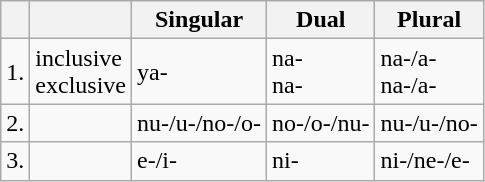<table class="wikitable">
<tr>
<th></th>
<th></th>
<th>Singular</th>
<th>Dual</th>
<th>Plural</th>
</tr>
<tr>
<td>1.</td>
<td>inclusive<br>exclusive</td>
<td>ya-</td>
<td>na-<br>na-</td>
<td>na-/a-<br>na-/a-</td>
</tr>
<tr>
<td>2.</td>
<td></td>
<td>nu-/u-/no-/o-</td>
<td>no-/o-/nu-</td>
<td>nu-/u-/no-</td>
</tr>
<tr>
<td>3.</td>
<td></td>
<td>e-/i-</td>
<td>ni-</td>
<td>ni-/ne-/e-</td>
</tr>
</table>
